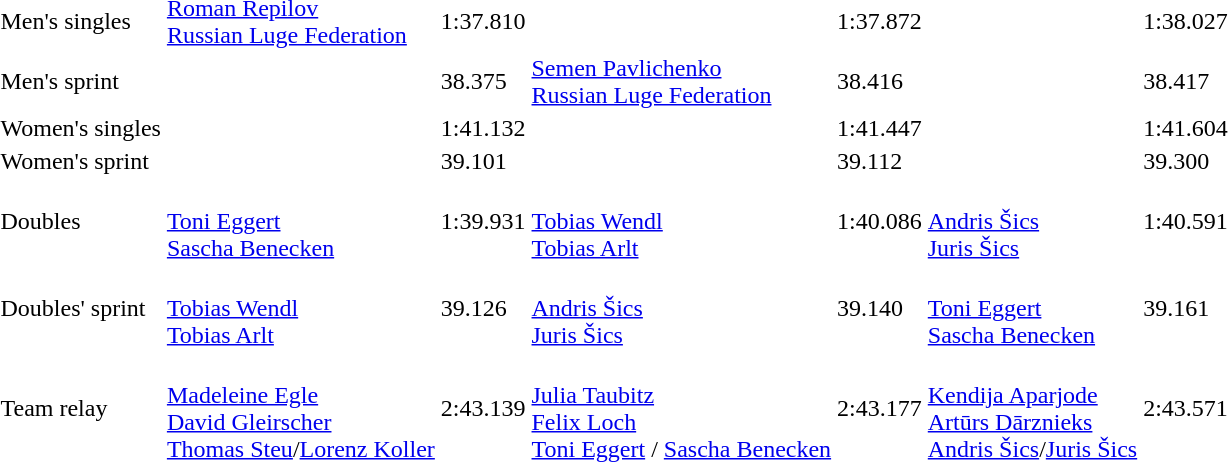<table>
<tr>
<td>Men's singles<br></td>
<td><a href='#'>Roman Repilov</a><br> <a href='#'>Russian Luge Federation</a></td>
<td>1:37.810</td>
<td></td>
<td>1:37.872</td>
<td></td>
<td>1:38.027</td>
</tr>
<tr>
<td>Men's sprint<br></td>
<td></td>
<td>38.375</td>
<td><a href='#'>Semen Pavlichenko</a><br> <a href='#'>Russian Luge Federation</a></td>
<td>38.416</td>
<td></td>
<td>38.417</td>
</tr>
<tr>
<td>Women's singles<br></td>
<td></td>
<td>1:41.132</td>
<td></td>
<td>1:41.447</td>
<td></td>
<td>1:41.604</td>
</tr>
<tr>
<td>Women's sprint<br></td>
<td></td>
<td>39.101</td>
<td></td>
<td>39.112</td>
<td></td>
<td>39.300</td>
</tr>
<tr>
<td>Doubles<br></td>
<td><br><a href='#'>Toni Eggert</a><br><a href='#'>Sascha Benecken</a></td>
<td>1:39.931</td>
<td><br><a href='#'>Tobias Wendl</a><br><a href='#'>Tobias Arlt</a></td>
<td>1:40.086</td>
<td><br><a href='#'>Andris Šics</a><br><a href='#'>Juris Šics</a></td>
<td>1:40.591</td>
</tr>
<tr>
<td>Doubles' sprint<br></td>
<td><br><a href='#'>Tobias Wendl</a><br><a href='#'>Tobias Arlt</a></td>
<td>39.126</td>
<td><br><a href='#'>Andris Šics</a><br><a href='#'>Juris Šics</a></td>
<td>39.140</td>
<td><br><a href='#'>Toni Eggert</a><br><a href='#'>Sascha Benecken</a></td>
<td>39.161</td>
</tr>
<tr>
<td>Team relay<br></td>
<td><br><a href='#'>Madeleine Egle</a><br><a href='#'>David Gleirscher</a><br><a href='#'>Thomas Steu</a>/<a href='#'>Lorenz Koller</a></td>
<td>2:43.139</td>
<td><br><a href='#'>Julia Taubitz</a><br><a href='#'>Felix Loch</a><br><a href='#'>Toni Eggert</a> / <a href='#'>Sascha Benecken</a></td>
<td>2:43.177</td>
<td><br><a href='#'>Kendija Aparjode</a><br><a href='#'>Artūrs Dārznieks</a><br><a href='#'>Andris Šics</a>/<a href='#'>Juris Šics</a></td>
<td>2:43.571</td>
</tr>
</table>
